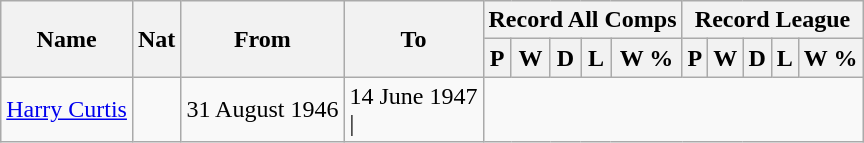<table class="wikitable" style="text-align: center">
<tr>
<th rowspan="2">Name</th>
<th rowspan="2">Nat</th>
<th rowspan="2">From</th>
<th rowspan="2">To</th>
<th colspan="5">Record All Comps</th>
<th colspan="5">Record League</th>
</tr>
<tr>
<th>P</th>
<th>W</th>
<th>D</th>
<th>L</th>
<th>W %</th>
<th>P</th>
<th>W</th>
<th>D</th>
<th>L</th>
<th>W %</th>
</tr>
<tr>
<td align=left><a href='#'>Harry Curtis</a></td>
<td></td>
<td align=left>31 August 1946</td>
<td align=left>14 June 1947<br>|</td>
</tr>
</table>
